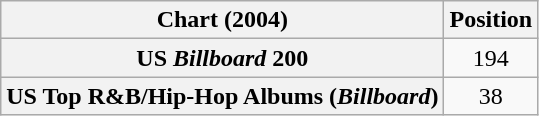<table class="wikitable sortable plainrowheaders" style="text-align:center">
<tr>
<th scope="col">Chart (2004)</th>
<th scope="col">Position</th>
</tr>
<tr>
<th scope="row">US <em>Billboard</em> 200</th>
<td>194</td>
</tr>
<tr>
<th scope="row">US Top R&B/Hip-Hop Albums (<em>Billboard</em>)</th>
<td>38</td>
</tr>
</table>
